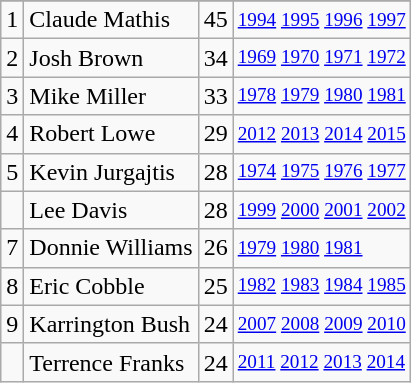<table class="wikitable">
<tr>
</tr>
<tr>
<td>1</td>
<td>Claude Mathis</td>
<td>45</td>
<td style="font-size:80%;"><a href='#'>1994</a> <a href='#'>1995</a> <a href='#'>1996</a> <a href='#'>1997</a></td>
</tr>
<tr>
<td>2</td>
<td>Josh Brown</td>
<td>34</td>
<td style="font-size:80%;"><a href='#'>1969</a> <a href='#'>1970</a> <a href='#'>1971</a> <a href='#'>1972</a></td>
</tr>
<tr>
<td>3</td>
<td>Mike Miller</td>
<td>33</td>
<td style="font-size:80%;"><a href='#'>1978</a> <a href='#'>1979</a> <a href='#'>1980</a> <a href='#'>1981</a></td>
</tr>
<tr>
<td>4</td>
<td>Robert Lowe</td>
<td>29</td>
<td style="font-size:80%;"><a href='#'>2012</a> <a href='#'>2013</a> <a href='#'>2014</a> <a href='#'>2015</a></td>
</tr>
<tr>
<td>5</td>
<td>Kevin Jurgajtis</td>
<td>28</td>
<td style="font-size:80%;"><a href='#'>1974</a> <a href='#'>1975</a> <a href='#'>1976</a> <a href='#'>1977</a></td>
</tr>
<tr>
<td></td>
<td>Lee Davis</td>
<td>28</td>
<td style="font-size:80%;"><a href='#'>1999</a> <a href='#'>2000</a> <a href='#'>2001</a> <a href='#'>2002</a></td>
</tr>
<tr>
<td>7</td>
<td>Donnie Williams</td>
<td>26</td>
<td style="font-size:80%;"><a href='#'>1979</a> <a href='#'>1980</a> <a href='#'>1981</a></td>
</tr>
<tr>
<td>8</td>
<td>Eric Cobble</td>
<td>25</td>
<td style="font-size:80%;"><a href='#'>1982</a> <a href='#'>1983</a> <a href='#'>1984</a> <a href='#'>1985</a></td>
</tr>
<tr>
<td>9</td>
<td>Karrington Bush</td>
<td>24</td>
<td style="font-size:80%;"><a href='#'>2007</a> <a href='#'>2008</a> <a href='#'>2009</a> <a href='#'>2010</a></td>
</tr>
<tr>
<td></td>
<td>Terrence Franks</td>
<td>24</td>
<td style="font-size:80%;"><a href='#'>2011</a> <a href='#'>2012</a> <a href='#'>2013</a> <a href='#'>2014</a></td>
</tr>
</table>
